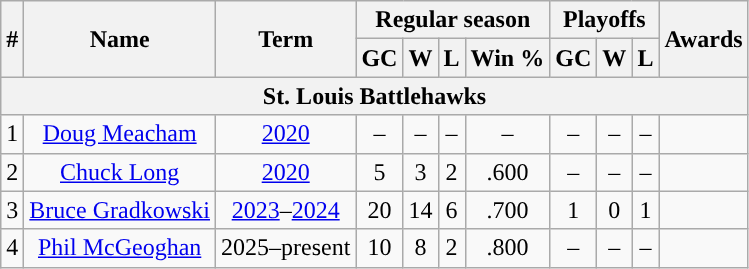<table class="wikitable" style="text-align:center">
<tr>
<th rowspan="2">#</th>
<th rowspan="2">Name</th>
<th rowspan="2">Term</th>
<th colspan="4">Regular season</th>
<th colspan="3">Playoffs</th>
<th rowspan="2">Awards</th>
</tr>
<tr>
<th>GC</th>
<th>W</th>
<th>L</th>
<th>Win %</th>
<th>GC</th>
<th>W</th>
<th>L</th>
</tr>
<tr>
<th colspan="11">St. Louis Battlehawks</th>
</tr>
<tr>
<td>1</td>
<td><a href='#'>Doug Meacham</a></td>
<td><a href='#'>2020</a></td>
<td>–</td>
<td>–</td>
<td>–</td>
<td>–</td>
<td>–</td>
<td>–</td>
<td>–</td>
<td></td>
</tr>
<tr>
<td>2</td>
<td><a href='#'>Chuck Long</a></td>
<td><a href='#'>2020</a></td>
<td>5</td>
<td>3</td>
<td>2</td>
<td>.600</td>
<td>–</td>
<td>–</td>
<td>–</td>
<td></td>
</tr>
<tr>
<td>3</td>
<td><a href='#'>Bruce Gradkowski</a></td>
<td><a href='#'>2023</a>–<a href='#'>2024</a></td>
<td>20</td>
<td>14</td>
<td>6</td>
<td>.700</td>
<td>1</td>
<td>0</td>
<td>1</td>
<td></td>
</tr>
<tr>
<td>4</td>
<td><a href='#'>Phil McGeoghan</a></td>
<td>2025–present</td>
<td>10</td>
<td>8</td>
<td>2</td>
<td>.800</td>
<td>–</td>
<td>–</td>
<td>–</td>
<td></td>
</tr>
</table>
